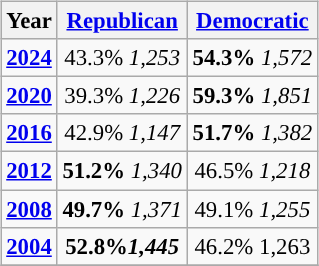<table class="wikitable" style="float:right; margin: 1em 1em 1em 0; font-size: 95%;">
<tr>
<th>Year</th>
<th><a href='#'>Republican</a></th>
<th><a href='#'>Democratic</a></th>
</tr>
<tr>
<td style="text-align:center; "><strong><a href='#'>2024</a></strong></td>
<td style="text-align:center; ">43.3% <em>1,253</em></td>
<td style="text-align:center; "><strong>54.3%</strong> <em>1,572</em></td>
</tr>
<tr>
<td style="text-align:center; "><strong><a href='#'>2020</a></strong></td>
<td style="text-align:center; ">39.3% <em>1,226</em></td>
<td style="text-align:center; "><strong>59.3%</strong>  <em>1,851</em></td>
</tr>
<tr>
<td style="text-align:center; "><strong><a href='#'>2016</a></strong></td>
<td style="text-align:center; ">42.9% <em>1,147</em></td>
<td style="text-align:center; "><strong>51.7%</strong>  <em>1,382</em></td>
</tr>
<tr>
<td style="text-align:center; "><strong><a href='#'>2012</a></strong></td>
<td style="text-align:center; "><strong>51.2%</strong> <em>1,340</em></td>
<td style="text-align:center; ">46.5%  <em>1,218</em></td>
</tr>
<tr>
<td style="text-align:center; "><strong><a href='#'>2008</a></strong></td>
<td style="text-align:center; "><strong>49.7%</strong> <em>1,371</em></td>
<td style="text-align:center; ">49.1%  <em>1,255</em></td>
</tr>
<tr>
<td style="text-align:center; "><strong><a href='#'>2004</a></strong></td>
<td style="text-align:center; "><strong>52.8%<strong><em>1,445<em></td>
<td style="text-align:center; ">46.2% </em>1,263<em></td>
</tr>
<tr>
</tr>
</table>
